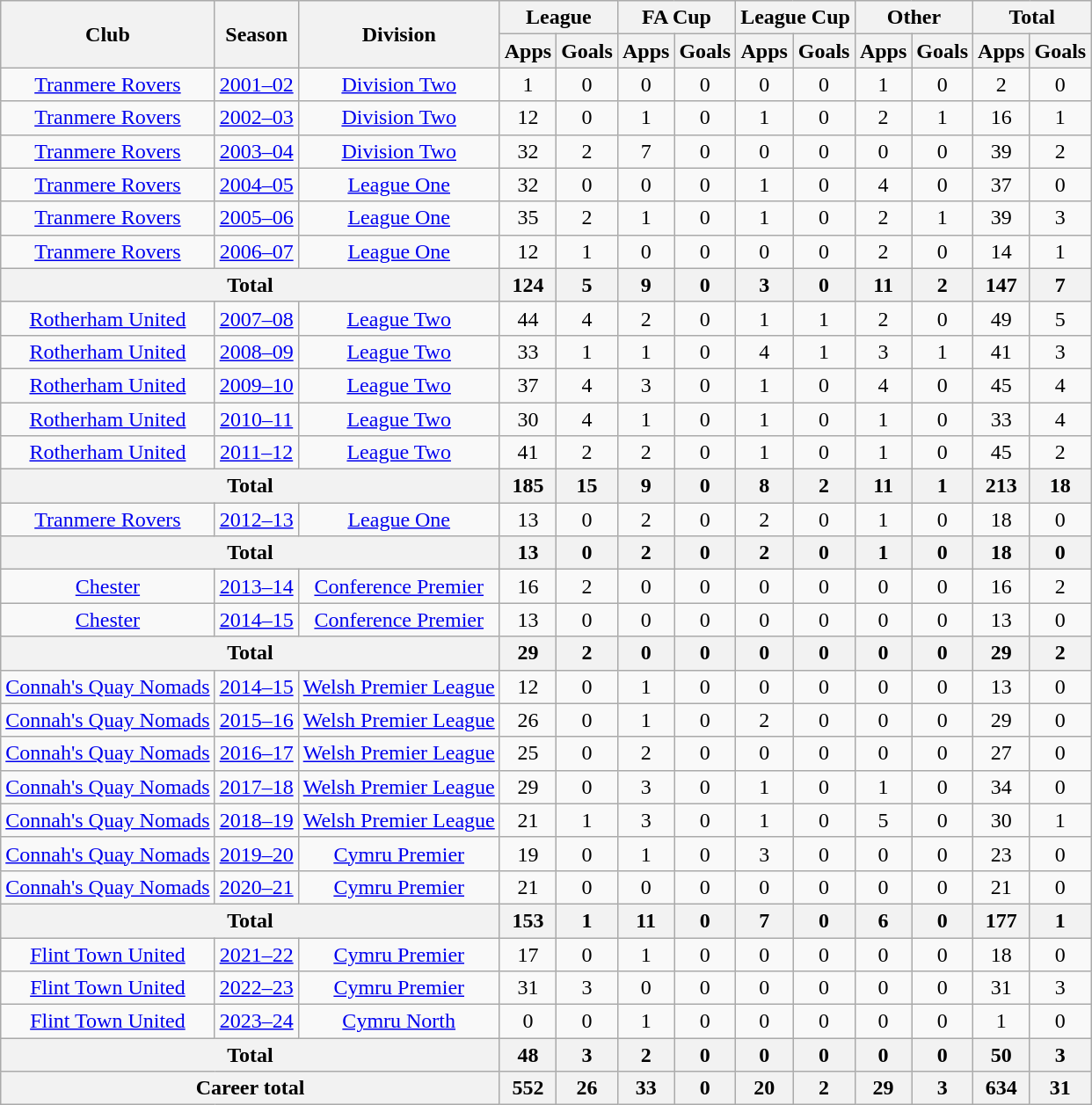<table class="wikitable" style="text-align:center;">
<tr>
<th rowspan="2">Club</th>
<th rowspan="2">Season</th>
<th rowspan="2">Division</th>
<th colspan="2">League</th>
<th colspan="2">FA Cup</th>
<th colspan="2">League Cup</th>
<th colspan="2">Other</th>
<th colspan="2">Total</th>
</tr>
<tr>
<th>Apps</th>
<th>Goals</th>
<th>Apps</th>
<th>Goals</th>
<th>Apps</th>
<th>Goals</th>
<th>Apps</th>
<th>Goals</th>
<th>Apps</th>
<th>Goals</th>
</tr>
<tr>
<td><a href='#'>Tranmere Rovers</a></td>
<td><a href='#'>2001–02</a></td>
<td><a href='#'>Division Two</a></td>
<td>1</td>
<td>0</td>
<td>0</td>
<td>0</td>
<td>0</td>
<td>0</td>
<td>1</td>
<td>0</td>
<td>2</td>
<td>0</td>
</tr>
<tr>
<td><a href='#'>Tranmere Rovers</a></td>
<td><a href='#'>2002–03</a></td>
<td><a href='#'>Division Two</a></td>
<td>12</td>
<td>0</td>
<td>1</td>
<td>0</td>
<td>1</td>
<td>0</td>
<td>2</td>
<td>1</td>
<td>16</td>
<td>1</td>
</tr>
<tr>
<td><a href='#'>Tranmere Rovers</a></td>
<td><a href='#'>2003–04</a></td>
<td><a href='#'>Division Two</a></td>
<td>32</td>
<td>2</td>
<td>7</td>
<td>0</td>
<td>0</td>
<td>0</td>
<td>0</td>
<td>0</td>
<td>39</td>
<td>2</td>
</tr>
<tr>
<td><a href='#'>Tranmere Rovers</a></td>
<td><a href='#'>2004–05</a></td>
<td><a href='#'>League One</a></td>
<td>32</td>
<td>0</td>
<td>0</td>
<td>0</td>
<td>1</td>
<td>0</td>
<td>4</td>
<td>0</td>
<td>37</td>
<td>0</td>
</tr>
<tr>
<td><a href='#'>Tranmere Rovers</a></td>
<td><a href='#'>2005–06</a></td>
<td><a href='#'>League One</a></td>
<td>35</td>
<td>2</td>
<td>1</td>
<td>0</td>
<td>1</td>
<td>0</td>
<td>2</td>
<td>1</td>
<td>39</td>
<td>3</td>
</tr>
<tr>
<td><a href='#'>Tranmere Rovers</a></td>
<td><a href='#'>2006–07</a></td>
<td><a href='#'>League One</a></td>
<td>12</td>
<td>1</td>
<td>0</td>
<td>0</td>
<td>0</td>
<td>0</td>
<td>2</td>
<td>0</td>
<td>14</td>
<td>1</td>
</tr>
<tr>
<th colspan="3">Total</th>
<th>124</th>
<th>5</th>
<th>9</th>
<th>0</th>
<th>3</th>
<th>0</th>
<th>11</th>
<th>2</th>
<th>147</th>
<th>7</th>
</tr>
<tr>
<td><a href='#'>Rotherham United</a></td>
<td><a href='#'>2007–08</a></td>
<td><a href='#'>League Two</a></td>
<td>44</td>
<td>4</td>
<td>2</td>
<td>0</td>
<td>1</td>
<td>1</td>
<td>2</td>
<td>0</td>
<td>49</td>
<td>5</td>
</tr>
<tr>
<td><a href='#'>Rotherham United</a></td>
<td><a href='#'>2008–09</a></td>
<td><a href='#'>League Two</a></td>
<td>33</td>
<td>1</td>
<td>1</td>
<td>0</td>
<td>4</td>
<td>1</td>
<td>3</td>
<td>1</td>
<td>41</td>
<td>3</td>
</tr>
<tr>
<td><a href='#'>Rotherham United</a></td>
<td><a href='#'>2009–10</a></td>
<td><a href='#'>League Two</a></td>
<td>37</td>
<td>4</td>
<td>3</td>
<td>0</td>
<td>1</td>
<td>0</td>
<td>4</td>
<td>0</td>
<td>45</td>
<td>4</td>
</tr>
<tr>
<td><a href='#'>Rotherham United</a></td>
<td><a href='#'>2010–11</a></td>
<td><a href='#'>League Two</a></td>
<td>30</td>
<td>4</td>
<td>1</td>
<td>0</td>
<td>1</td>
<td>0</td>
<td>1</td>
<td>0</td>
<td>33</td>
<td>4</td>
</tr>
<tr>
<td><a href='#'>Rotherham United</a></td>
<td><a href='#'>2011–12</a></td>
<td><a href='#'>League Two</a></td>
<td>41</td>
<td>2</td>
<td>2</td>
<td>0</td>
<td>1</td>
<td>0</td>
<td>1</td>
<td>0</td>
<td>45</td>
<td>2</td>
</tr>
<tr>
<th colspan="3">Total</th>
<th>185</th>
<th>15</th>
<th>9</th>
<th>0</th>
<th>8</th>
<th>2</th>
<th>11</th>
<th>1</th>
<th>213</th>
<th>18</th>
</tr>
<tr>
<td><a href='#'>Tranmere Rovers</a></td>
<td><a href='#'>2012–13</a></td>
<td><a href='#'>League One</a></td>
<td>13</td>
<td>0</td>
<td>2</td>
<td>0</td>
<td>2</td>
<td>0</td>
<td>1</td>
<td>0</td>
<td>18</td>
<td>0</td>
</tr>
<tr>
<th colspan="3">Total</th>
<th>13</th>
<th>0</th>
<th>2</th>
<th>0</th>
<th>2</th>
<th>0</th>
<th>1</th>
<th>0</th>
<th>18</th>
<th>0</th>
</tr>
<tr>
<td><a href='#'>Chester</a></td>
<td><a href='#'>2013–14</a></td>
<td><a href='#'>Conference Premier</a></td>
<td>16</td>
<td>2</td>
<td>0</td>
<td>0</td>
<td>0</td>
<td>0</td>
<td>0</td>
<td>0</td>
<td>16</td>
<td>2</td>
</tr>
<tr>
<td><a href='#'>Chester</a></td>
<td><a href='#'>2014–15</a></td>
<td><a href='#'>Conference Premier</a></td>
<td>13</td>
<td>0</td>
<td>0</td>
<td>0</td>
<td>0</td>
<td>0</td>
<td>0</td>
<td>0</td>
<td>13</td>
<td>0</td>
</tr>
<tr>
<th colspan="3">Total</th>
<th>29</th>
<th>2</th>
<th>0</th>
<th>0</th>
<th>0</th>
<th>0</th>
<th>0</th>
<th>0</th>
<th>29</th>
<th>2</th>
</tr>
<tr>
<td><a href='#'>Connah's Quay Nomads</a></td>
<td><a href='#'>2014–15</a></td>
<td><a href='#'>Welsh Premier League</a></td>
<td>12</td>
<td>0</td>
<td>1</td>
<td>0</td>
<td>0</td>
<td>0</td>
<td>0</td>
<td>0</td>
<td>13</td>
<td>0</td>
</tr>
<tr>
<td><a href='#'>Connah's Quay Nomads</a></td>
<td><a href='#'>2015–16</a></td>
<td><a href='#'>Welsh Premier League</a></td>
<td>26</td>
<td>0</td>
<td>1</td>
<td>0</td>
<td>2</td>
<td>0</td>
<td>0</td>
<td>0</td>
<td>29</td>
<td>0</td>
</tr>
<tr>
<td><a href='#'>Connah's Quay Nomads</a></td>
<td><a href='#'>2016–17</a></td>
<td><a href='#'>Welsh Premier League</a></td>
<td>25</td>
<td>0</td>
<td>2</td>
<td>0</td>
<td>0</td>
<td>0</td>
<td>0</td>
<td>0</td>
<td>27</td>
<td>0</td>
</tr>
<tr>
<td><a href='#'>Connah's Quay Nomads</a></td>
<td><a href='#'>2017–18</a></td>
<td><a href='#'>Welsh Premier League</a></td>
<td>29</td>
<td>0</td>
<td>3</td>
<td>0</td>
<td>1</td>
<td>0</td>
<td>1</td>
<td>0</td>
<td>34</td>
<td>0</td>
</tr>
<tr>
<td><a href='#'>Connah's Quay Nomads</a></td>
<td><a href='#'>2018–19</a></td>
<td><a href='#'>Welsh Premier League</a></td>
<td>21</td>
<td>1</td>
<td>3</td>
<td>0</td>
<td>1</td>
<td>0</td>
<td>5</td>
<td>0</td>
<td>30</td>
<td>1</td>
</tr>
<tr>
<td><a href='#'>Connah's Quay Nomads</a></td>
<td><a href='#'>2019–20</a></td>
<td><a href='#'>Cymru Premier</a></td>
<td>19</td>
<td>0</td>
<td>1</td>
<td>0</td>
<td>3</td>
<td>0</td>
<td>0</td>
<td>0</td>
<td>23</td>
<td>0</td>
</tr>
<tr>
<td><a href='#'>Connah's Quay Nomads</a></td>
<td><a href='#'>2020–21</a></td>
<td><a href='#'>Cymru Premier</a></td>
<td>21</td>
<td>0</td>
<td>0</td>
<td>0</td>
<td>0</td>
<td>0</td>
<td>0</td>
<td>0</td>
<td>21</td>
<td>0</td>
</tr>
<tr>
<th colspan="3">Total</th>
<th>153</th>
<th>1</th>
<th>11</th>
<th>0</th>
<th>7</th>
<th>0</th>
<th>6</th>
<th>0</th>
<th>177</th>
<th>1</th>
</tr>
<tr>
<td><a href='#'>Flint Town United</a></td>
<td><a href='#'>2021–22</a></td>
<td><a href='#'>Cymru Premier</a></td>
<td>17</td>
<td>0</td>
<td>1</td>
<td>0</td>
<td>0</td>
<td>0</td>
<td>0</td>
<td>0</td>
<td>18</td>
<td>0</td>
</tr>
<tr>
<td><a href='#'>Flint Town United</a></td>
<td><a href='#'>2022–23</a></td>
<td><a href='#'>Cymru Premier</a></td>
<td>31</td>
<td>3</td>
<td>0</td>
<td>0</td>
<td>0</td>
<td>0</td>
<td>0</td>
<td>0</td>
<td>31</td>
<td>3</td>
</tr>
<tr>
<td><a href='#'>Flint Town United</a></td>
<td><a href='#'>2023–24</a></td>
<td><a href='#'>Cymru North</a></td>
<td>0</td>
<td>0</td>
<td>1</td>
<td>0</td>
<td>0</td>
<td>0</td>
<td>0</td>
<td>0</td>
<td>1</td>
<td>0</td>
</tr>
<tr>
<th colspan="3">Total</th>
<th>48</th>
<th>3</th>
<th>2</th>
<th>0</th>
<th>0</th>
<th>0</th>
<th>0</th>
<th>0</th>
<th>50</th>
<th>3</th>
</tr>
<tr>
<th colspan="3">Career total</th>
<th>552</th>
<th>26</th>
<th>33</th>
<th>0</th>
<th>20</th>
<th>2</th>
<th>29</th>
<th>3</th>
<th>634</th>
<th>31</th>
</tr>
</table>
